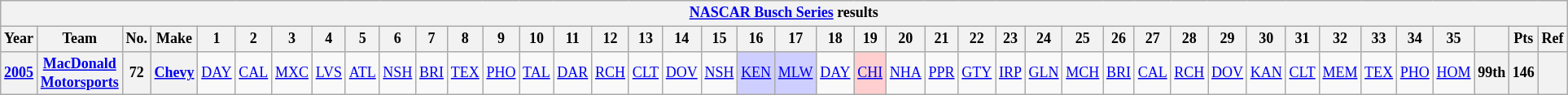<table class="wikitable" style="text-align:center; font-size:75%">
<tr>
<th colspan=42><a href='#'>NASCAR Busch Series</a> results</th>
</tr>
<tr>
<th>Year</th>
<th>Team</th>
<th>No.</th>
<th>Make</th>
<th>1</th>
<th>2</th>
<th>3</th>
<th>4</th>
<th>5</th>
<th>6</th>
<th>7</th>
<th>8</th>
<th>9</th>
<th>10</th>
<th>11</th>
<th>12</th>
<th>13</th>
<th>14</th>
<th>15</th>
<th>16</th>
<th>17</th>
<th>18</th>
<th>19</th>
<th>20</th>
<th>21</th>
<th>22</th>
<th>23</th>
<th>24</th>
<th>25</th>
<th>26</th>
<th>27</th>
<th>28</th>
<th>29</th>
<th>30</th>
<th>31</th>
<th>32</th>
<th>33</th>
<th>34</th>
<th>35</th>
<th></th>
<th>Pts</th>
<th>Ref</th>
</tr>
<tr>
<th><a href='#'>2005</a></th>
<th><a href='#'>MacDonald Motorsports</a></th>
<th>72</th>
<th><a href='#'>Chevy</a></th>
<td><a href='#'>DAY</a></td>
<td><a href='#'>CAL</a></td>
<td><a href='#'>MXC</a></td>
<td><a href='#'>LVS</a></td>
<td><a href='#'>ATL</a></td>
<td><a href='#'>NSH</a></td>
<td><a href='#'>BRI</a></td>
<td><a href='#'>TEX</a></td>
<td><a href='#'>PHO</a></td>
<td><a href='#'>TAL</a></td>
<td><a href='#'>DAR</a></td>
<td><a href='#'>RCH</a></td>
<td><a href='#'>CLT</a></td>
<td><a href='#'>DOV</a></td>
<td><a href='#'>NSH</a></td>
<td style="background:#CFCFFF;"><a href='#'>KEN</a><br></td>
<td style="background:#CFCFFF;"><a href='#'>MLW</a><br></td>
<td><a href='#'>DAY</a></td>
<td style="background:#FFCFCF;"><a href='#'>CHI</a><br></td>
<td><a href='#'>NHA</a></td>
<td><a href='#'>PPR</a></td>
<td><a href='#'>GTY</a></td>
<td><a href='#'>IRP</a></td>
<td><a href='#'>GLN</a></td>
<td><a href='#'>MCH</a></td>
<td><a href='#'>BRI</a></td>
<td><a href='#'>CAL</a></td>
<td><a href='#'>RCH</a></td>
<td><a href='#'>DOV</a></td>
<td><a href='#'>KAN</a></td>
<td><a href='#'>CLT</a></td>
<td><a href='#'>MEM</a></td>
<td><a href='#'>TEX</a></td>
<td><a href='#'>PHO</a></td>
<td><a href='#'>HOM</a></td>
<th>99th</th>
<th>146</th>
<th></th>
</tr>
</table>
